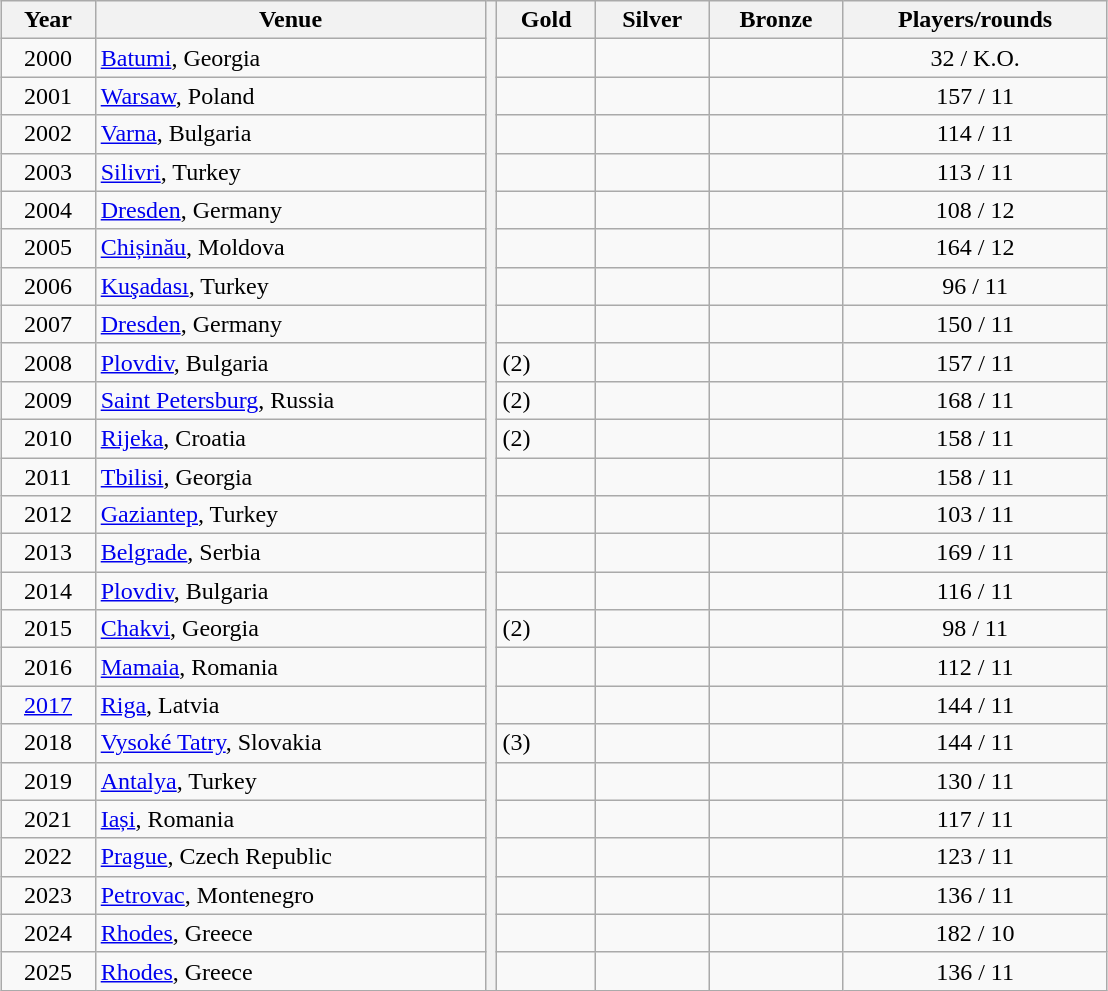<table class="wikitable" style="margin: 1em auto 1em auto">
<tr>
<th>Year</th>
<th>Venue</th>
<th rowspan=100 width=1%></th>
<th>Gold</th>
<th>Silver</th>
<th>Bronze</th>
<th>Players/rounds</th>
</tr>
<tr>
<td align=center>2000</td>
<td> <a href='#'>Batumi</a>, Georgia</td>
<td></td>
<td></td>
<td> <br> </td>
<td align=center>32 / K.O.</td>
</tr>
<tr>
<td align=center>2001</td>
<td> <a href='#'>Warsaw</a>, Poland</td>
<td></td>
<td></td>
<td></td>
<td align=center>157 / 11</td>
</tr>
<tr>
<td align=center>2002</td>
<td> <a href='#'>Varna</a>, Bulgaria</td>
<td></td>
<td></td>
<td></td>
<td align=center>114 / 11</td>
</tr>
<tr>
<td align=center>2003</td>
<td> <a href='#'>Silivri</a>, Turkey</td>
<td></td>
<td></td>
<td></td>
<td align=center>113 / 11</td>
</tr>
<tr>
<td align=center>2004</td>
<td> <a href='#'>Dresden</a>, Germany</td>
<td></td>
<td></td>
<td></td>
<td align=center>108 / 12</td>
</tr>
<tr>
<td align=center>2005</td>
<td> <a href='#'>Chișinău</a>, Moldova</td>
<td></td>
<td></td>
<td></td>
<td align=center>164 / 12</td>
</tr>
<tr>
<td align=center>2006</td>
<td> <a href='#'>Kuşadası</a>, Turkey</td>
<td></td>
<td></td>
<td></td>
<td align=center>96 / 11</td>
</tr>
<tr>
<td align=center>2007</td>
<td> <a href='#'>Dresden</a>, Germany</td>
<td></td>
<td></td>
<td></td>
<td align=center>150 / 11</td>
</tr>
<tr>
<td align=center>2008</td>
<td> <a href='#'>Plovdiv</a>, Bulgaria</td>
<td> (2)</td>
<td></td>
<td></td>
<td align=center>157 / 11</td>
</tr>
<tr>
<td align=center>2009</td>
<td> <a href='#'>Saint Petersburg</a>, Russia</td>
<td> (2)</td>
<td></td>
<td></td>
<td align=center>168 / 11</td>
</tr>
<tr>
<td align=center>2010</td>
<td> <a href='#'>Rijeka</a>, Croatia</td>
<td> (2)</td>
<td></td>
<td></td>
<td align=center>158 / 11</td>
</tr>
<tr>
<td align=center>2011</td>
<td> <a href='#'>Tbilisi</a>, Georgia</td>
<td></td>
<td></td>
<td></td>
<td align=center>158 / 11</td>
</tr>
<tr>
<td align=center>2012</td>
<td> <a href='#'>Gaziantep</a>, Turkey</td>
<td></td>
<td></td>
<td></td>
<td align=center>103 / 11</td>
</tr>
<tr>
<td align=center>2013</td>
<td> <a href='#'>Belgrade</a>, Serbia</td>
<td></td>
<td></td>
<td></td>
<td align=center>169 / 11</td>
</tr>
<tr>
<td align=center>2014</td>
<td> <a href='#'>Plovdiv</a>, Bulgaria</td>
<td></td>
<td></td>
<td></td>
<td align=center>116 / 11</td>
</tr>
<tr>
<td align=center>2015</td>
<td> <a href='#'>Chakvi</a>, Georgia</td>
<td> (2)</td>
<td></td>
<td></td>
<td align=center>98 / 11</td>
</tr>
<tr>
<td align=center>2016</td>
<td> <a href='#'>Mamaia</a>, Romania</td>
<td></td>
<td></td>
<td></td>
<td align=center>112 / 11</td>
</tr>
<tr>
<td align=center><a href='#'>2017</a></td>
<td> <a href='#'>Riga</a>, Latvia</td>
<td></td>
<td></td>
<td></td>
<td align=center>144 / 11</td>
</tr>
<tr>
<td align=center>2018</td>
<td> <a href='#'>Vysoké Tatry</a>, Slovakia</td>
<td> (3)</td>
<td></td>
<td></td>
<td align=center>144 / 11</td>
</tr>
<tr>
<td align=center>2019</td>
<td> <a href='#'>Antalya</a>, Turkey</td>
<td></td>
<td></td>
<td></td>
<td align=center>130 / 11</td>
</tr>
<tr>
<td align=center>2021</td>
<td> <a href='#'>Iași</a>, Romania</td>
<td></td>
<td></td>
<td></td>
<td align=center>117 / 11</td>
</tr>
<tr>
<td align=center>2022</td>
<td> <a href='#'>Prague</a>, Czech Republic</td>
<td></td>
<td></td>
<td></td>
<td align=center>123 / 11</td>
</tr>
<tr>
<td align=center>2023</td>
<td> <a href='#'>Petrovac</a>, Montenegro</td>
<td></td>
<td></td>
<td></td>
<td align=center>136 / 11</td>
</tr>
<tr>
<td align=center>2024</td>
<td> <a href='#'>Rhodes</a>, Greece</td>
<td></td>
<td></td>
<td></td>
<td align=center>182 / 10</td>
</tr>
<tr>
<td align=center>2025</td>
<td> <a href='#'>Rhodes</a>, Greece</td>
<td></td>
<td></td>
<td></td>
<td align=center>136 / 11</td>
</tr>
</table>
